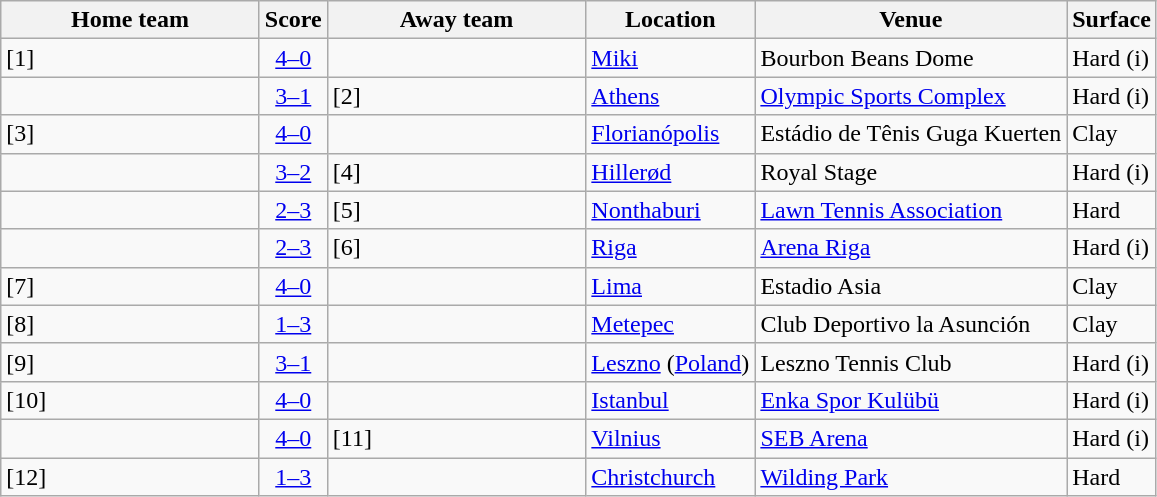<table class="wikitable nowrap">
<tr>
<th width=165>Home team</th>
<th>Score</th>
<th width=165>Away team</th>
<th>Location</th>
<th>Venue</th>
<th>Surface</th>
</tr>
<tr>
<td><strong></strong> [1]</td>
<td style="text-align:center;"><a href='#'>4–0</a></td>
<td></td>
<td><a href='#'>Miki</a></td>
<td>Bourbon Beans Dome</td>
<td>Hard (i)</td>
</tr>
<tr>
<td><strong></strong></td>
<td style="text-align:center;"><a href='#'>3–1</a></td>
<td> [2]</td>
<td><a href='#'>Athens</a></td>
<td><a href='#'>Olympic Sports Complex</a></td>
<td>Hard (i)</td>
</tr>
<tr>
<td><strong></strong> [3]</td>
<td style="text-align:center;"><a href='#'>4–0</a></td>
<td></td>
<td><a href='#'>Florianópolis</a></td>
<td>Estádio de Tênis Guga Kuerten</td>
<td>Clay</td>
</tr>
<tr>
<td><strong></strong></td>
<td style="text-align:center;"><a href='#'>3–2</a></td>
<td> [4]</td>
<td><a href='#'>Hillerød</a></td>
<td>Royal Stage</td>
<td>Hard (i)</td>
</tr>
<tr>
<td></td>
<td style="text-align:center;"><a href='#'>2–3</a></td>
<td><strong></strong> [5]</td>
<td><a href='#'>Nonthaburi</a></td>
<td><a href='#'>Lawn Tennis Association</a></td>
<td>Hard</td>
</tr>
<tr>
<td></td>
<td style="text-align:center;"><a href='#'>2–3</a></td>
<td><strong></strong> [6]</td>
<td><a href='#'>Riga</a></td>
<td><a href='#'>Arena Riga</a></td>
<td>Hard (i)</td>
</tr>
<tr>
<td><strong></strong> [7]</td>
<td style="text-align:center;"><a href='#'>4–0</a></td>
<td></td>
<td><a href='#'>Lima</a></td>
<td>Estadio Asia</td>
<td>Clay</td>
</tr>
<tr>
<td> [8]</td>
<td style="text-align:center;"><a href='#'>1–3</a></td>
<td><strong></strong></td>
<td><a href='#'>Metepec</a></td>
<td>Club Deportivo la Asunción</td>
<td>Clay</td>
</tr>
<tr>
<td><strong></strong> [9]</td>
<td style="text-align:center;"><a href='#'>3–1</a></td>
<td></td>
<td><a href='#'>Leszno</a> (<a href='#'>Poland</a>)</td>
<td>Leszno Tennis Club</td>
<td>Hard (i)</td>
</tr>
<tr>
<td><strong></strong> [10]</td>
<td style="text-align:center;"><a href='#'>4–0</a></td>
<td></td>
<td><a href='#'>Istanbul</a></td>
<td><a href='#'>Enka Spor Kulübü</a></td>
<td>Hard (i)</td>
</tr>
<tr>
<td><strong></strong></td>
<td style="text-align:center;"><a href='#'>4–0</a></td>
<td> [11]</td>
<td><a href='#'>Vilnius</a></td>
<td><a href='#'>SEB Arena</a></td>
<td>Hard (i)</td>
</tr>
<tr>
<td> [12]</td>
<td style="text-align:center;"><a href='#'>1–3</a></td>
<td><strong></strong></td>
<td><a href='#'>Christchurch</a></td>
<td><a href='#'>Wilding Park</a></td>
<td>Hard</td>
</tr>
</table>
